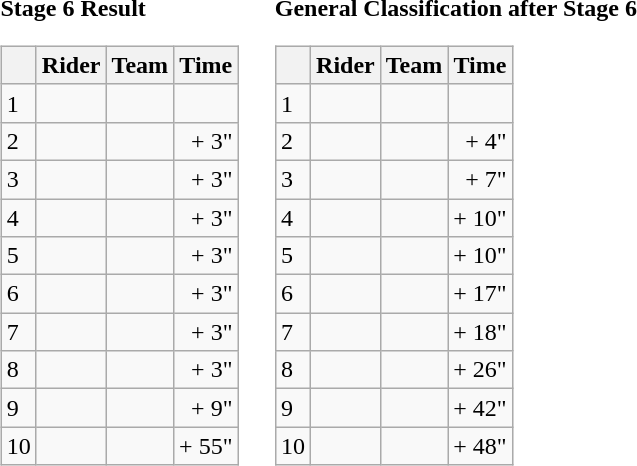<table>
<tr>
<td><strong>Stage 6 Result</strong><br><table class="wikitable">
<tr>
<th></th>
<th>Rider</th>
<th>Team</th>
<th>Time</th>
</tr>
<tr>
<td>1</td>
<td> </td>
<td></td>
<td align="right"></td>
</tr>
<tr>
<td>2</td>
<td></td>
<td></td>
<td align="right">+ 3"</td>
</tr>
<tr>
<td>3</td>
<td></td>
<td></td>
<td align="right">+ 3"</td>
</tr>
<tr>
<td>4</td>
<td></td>
<td></td>
<td align="right">+ 3"</td>
</tr>
<tr>
<td>5</td>
<td></td>
<td></td>
<td align="right">+ 3"</td>
</tr>
<tr>
<td>6</td>
<td></td>
<td></td>
<td align="right">+ 3"</td>
</tr>
<tr>
<td>7</td>
<td></td>
<td></td>
<td align="right">+ 3"</td>
</tr>
<tr>
<td>8</td>
<td></td>
<td></td>
<td align="right">+ 3"</td>
</tr>
<tr>
<td>9</td>
<td></td>
<td></td>
<td align="right">+ 9"</td>
</tr>
<tr>
<td>10</td>
<td></td>
<td></td>
<td align="right">+ 55"</td>
</tr>
</table>
</td>
<td></td>
<td><strong>General Classification after Stage 6</strong><br><table class="wikitable">
<tr>
<th></th>
<th>Rider</th>
<th>Team</th>
<th>Time</th>
</tr>
<tr>
<td>1</td>
<td> </td>
<td></td>
<td align="right"></td>
</tr>
<tr>
<td>2</td>
<td></td>
<td></td>
<td align="right">+ 4"</td>
</tr>
<tr>
<td>3</td>
<td></td>
<td></td>
<td align="right">+ 7"</td>
</tr>
<tr>
<td>4</td>
<td></td>
<td></td>
<td align="right">+ 10"</td>
</tr>
<tr>
<td>5</td>
<td></td>
<td></td>
<td align="right">+ 10"</td>
</tr>
<tr>
<td>6</td>
<td></td>
<td></td>
<td align="right">+ 17"</td>
</tr>
<tr>
<td>7</td>
<td></td>
<td></td>
<td align="right">+ 18"</td>
</tr>
<tr>
<td>8</td>
<td></td>
<td></td>
<td align="right">+ 26"</td>
</tr>
<tr>
<td>9</td>
<td></td>
<td></td>
<td align="right">+ 42"</td>
</tr>
<tr>
<td>10</td>
<td></td>
<td></td>
<td align="right">+ 48"</td>
</tr>
</table>
</td>
</tr>
</table>
